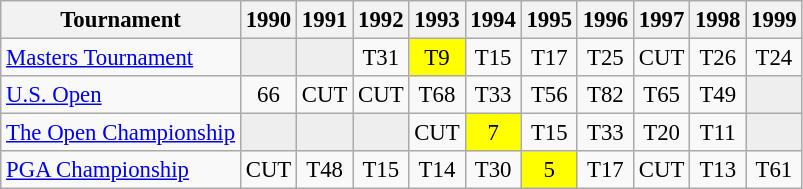<table class="wikitable" style="font-size:95%;text-align:center;">
<tr>
<th>Tournament</th>
<th>1990</th>
<th>1991</th>
<th>1992</th>
<th>1993</th>
<th>1994</th>
<th>1995</th>
<th>1996</th>
<th>1997</th>
<th>1998</th>
<th>1999</th>
</tr>
<tr>
<td align=left><a href='#'>Masters Tournament</a></td>
<td style="background:#eeeeee;"></td>
<td style="background:#eeeeee;"></td>
<td>T31</td>
<td style="background:yellow;">T9</td>
<td>T15</td>
<td>T17</td>
<td>T25</td>
<td>CUT</td>
<td>T26</td>
<td>T24</td>
</tr>
<tr>
<td align=left><a href='#'>U.S. Open</a></td>
<td>66</td>
<td>CUT</td>
<td>CUT</td>
<td>T68</td>
<td>T33</td>
<td>T56</td>
<td>T82</td>
<td>T65</td>
<td>T49</td>
<td style="background:#eeeeee;"></td>
</tr>
<tr>
<td align=left><a href='#'>The Open Championship</a></td>
<td style="background:#eeeeee;"></td>
<td style="background:#eeeeee;"></td>
<td style="background:#eeeeee;"></td>
<td>CUT</td>
<td style="background:yellow;">7</td>
<td>T15</td>
<td>T33</td>
<td>T20</td>
<td>T11</td>
<td style="background:#eeeeee;"></td>
</tr>
<tr>
<td align=left><a href='#'>PGA Championship</a></td>
<td>CUT</td>
<td>T48</td>
<td>T15</td>
<td>T14</td>
<td>T30</td>
<td style="background:yellow;">5</td>
<td>T17</td>
<td>CUT</td>
<td>T13</td>
<td>T61</td>
</tr>
</table>
